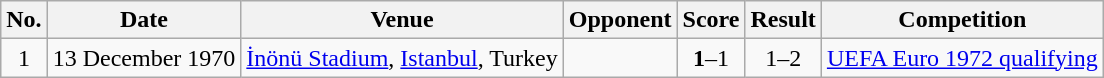<table class="wikitable plainrowheaders">
<tr>
<th>No.</th>
<th>Date</th>
<th>Venue</th>
<th>Opponent</th>
<th>Score</th>
<th>Result</th>
<th>Competition</th>
</tr>
<tr>
<td align="center">1</td>
<td>13 December 1970</td>
<td><a href='#'>İnönü Stadium</a>, <a href='#'>Istanbul</a>, Turkey</td>
<td></td>
<td align="center"><strong>1</strong>–1</td>
<td align="center">1–2</td>
<td><a href='#'>UEFA Euro 1972 qualifying</a></td>
</tr>
</table>
